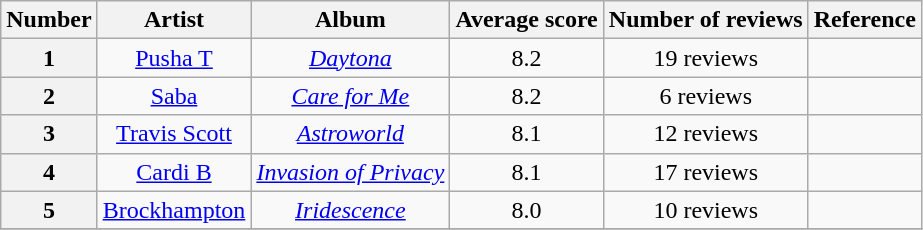<table class="wikitable" style="text-align:center;">
<tr>
<th scope="col">Number</th>
<th scope="col">Artist</th>
<th scope="col">Album</th>
<th scope="col">Average score</th>
<th scope="col">Number of reviews</th>
<th scope="col">Reference</th>
</tr>
<tr>
<th>1</th>
<td><a href='#'>Pusha T</a></td>
<td><em><a href='#'>Daytona</a></em></td>
<td>8.2</td>
<td>19 reviews</td>
<td></td>
</tr>
<tr>
<th>2</th>
<td><a href='#'>Saba</a></td>
<td><em><a href='#'>Care for Me</a></em></td>
<td>8.2</td>
<td>6 reviews</td>
<td></td>
</tr>
<tr>
<th>3</th>
<td><a href='#'>Travis Scott</a></td>
<td><em><a href='#'>Astroworld</a></em></td>
<td>8.1</td>
<td>12 reviews</td>
<td></td>
</tr>
<tr>
<th>4</th>
<td><a href='#'>Cardi B</a></td>
<td><em><a href='#'>Invasion of Privacy</a></em></td>
<td>8.1</td>
<td>17 reviews</td>
<td></td>
</tr>
<tr>
<th>5</th>
<td><a href='#'>Brockhampton</a></td>
<td><em><a href='#'>Iridescence</a></em></td>
<td>8.0</td>
<td>10 reviews</td>
<td></td>
</tr>
<tr>
</tr>
</table>
